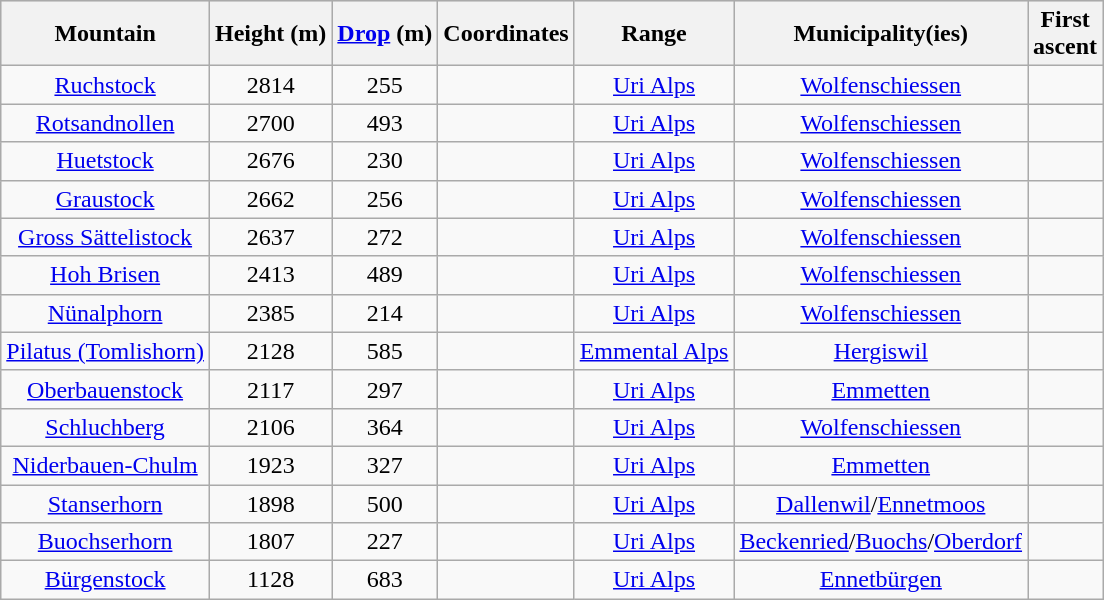<table class="wikitable sortable" style="text-align: center; background-color:#F9F9F9; font-size: 100%;">
<tr bgcolor="#dddddd">
<th>Mountain</th>
<th>Height (m) </th>
<th><a href='#'>Drop</a> (m)</th>
<th>Coordinates</th>
<th>Range</th>
<th>Municipality(ies)</th>
<th>First<br>ascent</th>
</tr>
<tr>
<td><a href='#'>Ruchstock</a></td>
<td>2814</td>
<td>255</td>
<td></td>
<td><a href='#'>Uri Alps</a></td>
<td><a href='#'>Wolfenschiessen</a></td>
<td></td>
</tr>
<tr>
<td><a href='#'>Rotsandnollen</a></td>
<td>2700</td>
<td>493</td>
<td></td>
<td><a href='#'>Uri Alps</a></td>
<td><a href='#'>Wolfenschiessen</a></td>
<td></td>
</tr>
<tr>
<td><a href='#'>Huetstock</a></td>
<td>2676</td>
<td>230</td>
<td></td>
<td><a href='#'>Uri Alps</a></td>
<td><a href='#'>Wolfenschiessen</a></td>
<td></td>
</tr>
<tr>
<td><a href='#'>Graustock</a></td>
<td>2662</td>
<td>256</td>
<td></td>
<td><a href='#'>Uri Alps</a></td>
<td><a href='#'>Wolfenschiessen</a></td>
<td></td>
</tr>
<tr>
<td><a href='#'>Gross Sättelistock</a></td>
<td>2637</td>
<td>272</td>
<td></td>
<td><a href='#'>Uri Alps</a></td>
<td><a href='#'>Wolfenschiessen</a></td>
<td></td>
</tr>
<tr>
<td><a href='#'>Hoh Brisen</a></td>
<td>2413</td>
<td>489</td>
<td></td>
<td><a href='#'>Uri Alps</a></td>
<td><a href='#'>Wolfenschiessen</a></td>
<td></td>
</tr>
<tr>
<td><a href='#'>Nünalphorn</a></td>
<td>2385</td>
<td>214</td>
<td></td>
<td><a href='#'>Uri Alps</a></td>
<td><a href='#'>Wolfenschiessen</a></td>
<td></td>
</tr>
<tr>
<td><a href='#'>Pilatus (Tomlishorn)</a></td>
<td>2128</td>
<td>585</td>
<td></td>
<td><a href='#'>Emmental Alps</a></td>
<td><a href='#'>Hergiswil</a></td>
<td></td>
</tr>
<tr>
<td><a href='#'>Oberbauenstock</a></td>
<td>2117</td>
<td>297</td>
<td></td>
<td><a href='#'>Uri Alps</a></td>
<td><a href='#'>Emmetten</a></td>
<td></td>
</tr>
<tr>
<td><a href='#'>Schluchberg</a></td>
<td>2106</td>
<td>364</td>
<td></td>
<td><a href='#'>Uri Alps</a></td>
<td><a href='#'>Wolfenschiessen</a></td>
<td></td>
</tr>
<tr>
<td><a href='#'>Niderbauen-Chulm</a></td>
<td>1923</td>
<td>327</td>
<td></td>
<td><a href='#'>Uri Alps</a></td>
<td><a href='#'>Emmetten</a></td>
<td></td>
</tr>
<tr>
<td><a href='#'>Stanserhorn</a></td>
<td>1898</td>
<td>500</td>
<td></td>
<td><a href='#'>Uri Alps</a></td>
<td><a href='#'>Dallenwil</a>/<a href='#'>Ennetmoos</a></td>
<td></td>
</tr>
<tr>
<td><a href='#'>Buochserhorn</a></td>
<td>1807</td>
<td>227</td>
<td></td>
<td><a href='#'>Uri Alps</a></td>
<td><a href='#'>Beckenried</a>/<a href='#'>Buochs</a>/<a href='#'>Oberdorf</a></td>
<td></td>
</tr>
<tr>
<td><a href='#'>Bürgenstock</a></td>
<td>1128</td>
<td>683</td>
<td></td>
<td><a href='#'>Uri Alps</a></td>
<td><a href='#'>Ennetbürgen</a></td>
<td></td>
</tr>
</table>
